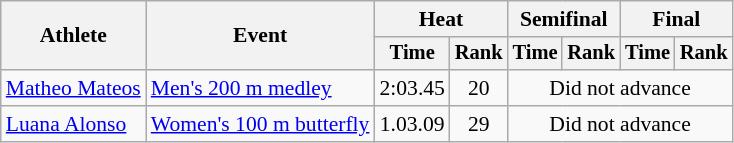<table class=wikitable style="font-size:90%">
<tr>
<th rowspan="2">Athlete</th>
<th rowspan="2">Event</th>
<th colspan="2">Heat</th>
<th colspan="2">Semifinal</th>
<th colspan="2">Final</th>
</tr>
<tr style="font-size:95%">
<th>Time</th>
<th>Rank</th>
<th>Time</th>
<th>Rank</th>
<th>Time</th>
<th>Rank</th>
</tr>
<tr align=center>
<td align=left><a href='#'>Matheo Mateos</a></td>
<td align=left><a href='#'>Men's 200 m medley</a></td>
<td>2:03.45</td>
<td>20</td>
<td colspan=4>Did not advance</td>
</tr>
<tr align=center>
<td align=left><a href='#'>Luana Alonso</a></td>
<td align=left><a href='#'>Women's 100 m butterfly</a></td>
<td>1.03.09</td>
<td>29</td>
<td colspan=4>Did not advance</td>
</tr>
</table>
